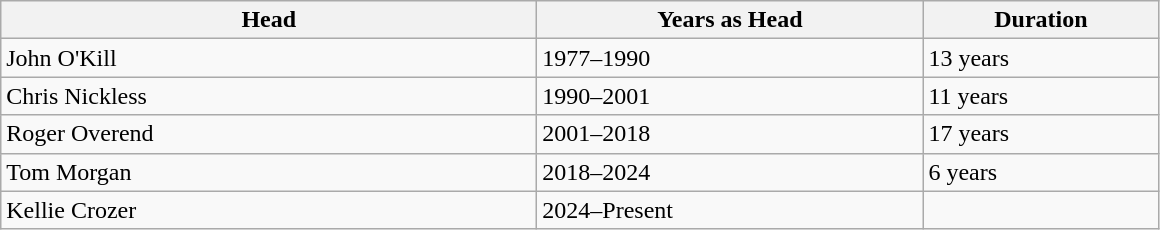<table class="wikitable">
<tr>
<th width="350">Head</th>
<th width="250">Years as Head</th>
<th width="150">Duration</th>
</tr>
<tr>
<td>John O'Kill</td>
<td>1977–1990</td>
<td>13 years</td>
</tr>
<tr>
<td>Chris Nickless</td>
<td>1990–2001</td>
<td>11 years</td>
</tr>
<tr>
<td>Roger Overend</td>
<td>2001–2018</td>
<td>17 years</td>
</tr>
<tr>
<td>Tom Morgan</td>
<td>2018–2024</td>
<td>6 years</td>
</tr>
<tr>
<td>Kellie Crozer</td>
<td>2024–Present</td>
<td></td>
</tr>
</table>
